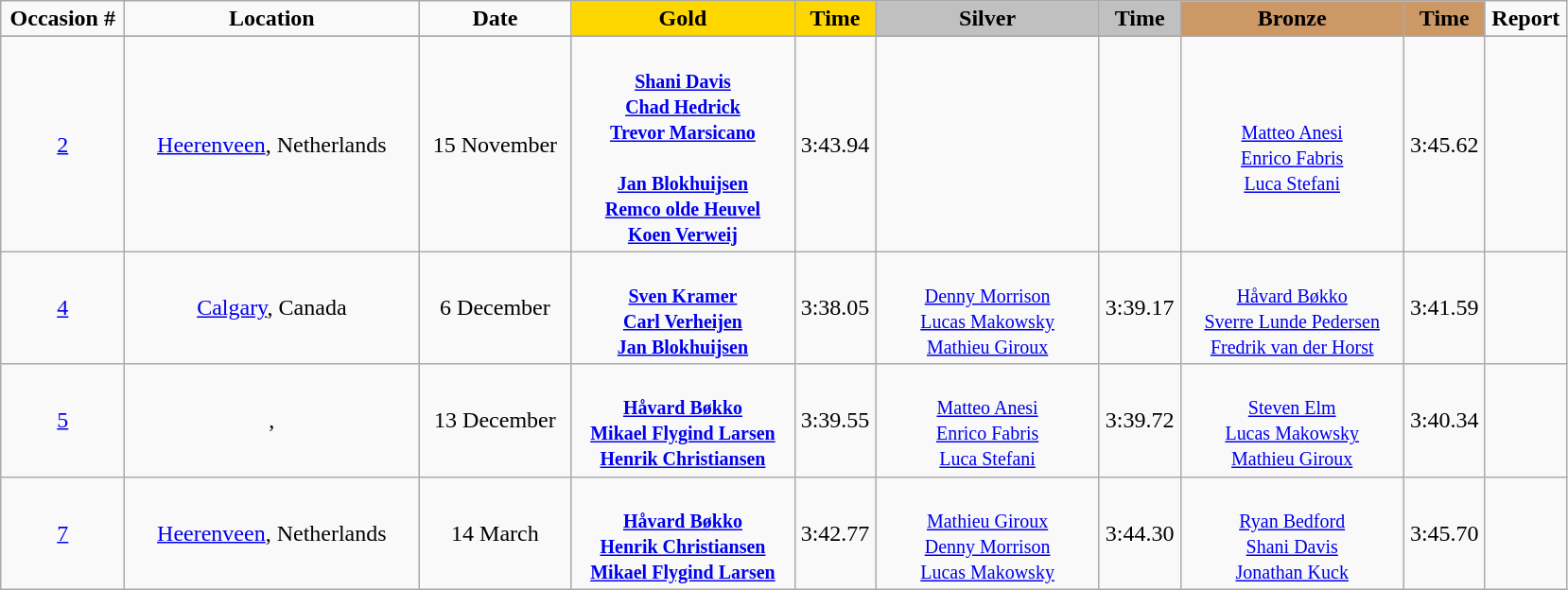<table class="wikitable">
<tr>
<td width="80" align="center"><strong>Occasion #</strong></td>
<td width="200" align="center"><strong>Location</strong></td>
<td width="100" align="center"><strong>Date</strong></td>
<td width="150" bgcolor="gold" align="center"><strong>Gold</strong></td>
<td width="50" bgcolor="gold" align="center"><strong>Time</strong></td>
<td width="150" bgcolor="silver" align="center"><strong>Silver</strong></td>
<td width="50" bgcolor="silver" align="center"><strong>Time</strong></td>
<td width="150" bgcolor="#CC9966" align="center"><strong>Bronze</strong></td>
<td width="50" bgcolor="#CC9966" align="center"><strong>Time</strong></td>
<td width="50" align="center"><strong>Report</strong></td>
</tr>
<tr bgcolor="#cccccc">
</tr>
<tr>
<td align="center"><a href='#'>2</a></td>
<td align="center"><a href='#'>Heerenveen</a>, Netherlands</td>
<td align="center">15 November</td>
<td align="center"><strong><br><small><a href='#'>Shani Davis</a><br><a href='#'>Chad Hedrick</a><br><a href='#'>Trevor Marsicano</a></small><br><br><small><a href='#'>Jan Blokhuijsen</a><br><a href='#'>Remco olde Heuvel</a><br><a href='#'>Koen Verweij</a></small></strong></td>
<td align="center">3:43.94</td>
<td></td>
<td></td>
<td align="center"><br><small><a href='#'>Matteo Anesi</a><br><a href='#'>Enrico Fabris</a><br><a href='#'>Luca Stefani</a></small></td>
<td align="center">3:45.62</td>
<td align="center"></td>
</tr>
<tr>
<td align="center"><a href='#'>4</a></td>
<td align="center"><a href='#'>Calgary</a>, Canada</td>
<td align="center">6 December</td>
<td align="center"><strong><br><small><a href='#'>Sven Kramer</a><br><a href='#'>Carl Verheijen</a><br><a href='#'>Jan Blokhuijsen</a></small></strong></td>
<td align="center">3:38.05</td>
<td align="center"><br><small><a href='#'>Denny Morrison</a><br><a href='#'>Lucas Makowsky</a><br><a href='#'>Mathieu Giroux</a></small></td>
<td align="center">3:39.17</td>
<td align="center"><br><small><a href='#'>Håvard Bøkko</a><br><a href='#'>Sverre Lunde Pedersen</a><br><a href='#'>Fredrik van der Horst</a></small></td>
<td align="center">3:41.59</td>
<td align="center"></td>
</tr>
<tr>
<td align="center"><a href='#'>5</a></td>
<td align="center">, </td>
<td align="center">13 December</td>
<td align="center"><strong><br><small><a href='#'>Håvard Bøkko</a><br><a href='#'>Mikael Flygind Larsen</a><br><a href='#'>Henrik Christiansen</a></small></strong></td>
<td align="center">3:39.55</td>
<td align="center"><br><small><a href='#'>Matteo Anesi</a><br><a href='#'>Enrico Fabris</a><br><a href='#'>Luca Stefani</a></small></td>
<td align="center">3:39.72</td>
<td align="center"><br><small><a href='#'>Steven Elm</a><br><a href='#'>Lucas Makowsky</a><br><a href='#'>Mathieu Giroux</a></small></td>
<td align="center">3:40.34</td>
<td align="center"></td>
</tr>
<tr>
<td align="center"><a href='#'>7</a></td>
<td align="center"><a href='#'>Heerenveen</a>, Netherlands</td>
<td align="center">14 March</td>
<td align="center"><strong><br><small><a href='#'>Håvard Bøkko</a><br><a href='#'>Henrik Christiansen</a><br><a href='#'>Mikael Flygind Larsen</a></small></strong></td>
<td align="center">3:42.77</td>
<td align="center"><br><small><a href='#'>Mathieu Giroux</a><br><a href='#'>Denny Morrison</a><br><a href='#'>Lucas Makowsky</a></small></td>
<td align="center">3:44.30</td>
<td align="center"><br><small><a href='#'>Ryan Bedford</a><br><a href='#'>Shani Davis</a><br><a href='#'>Jonathan Kuck</a></small></td>
<td align="center">3:45.70</td>
<td align="center"></td>
</tr>
</table>
